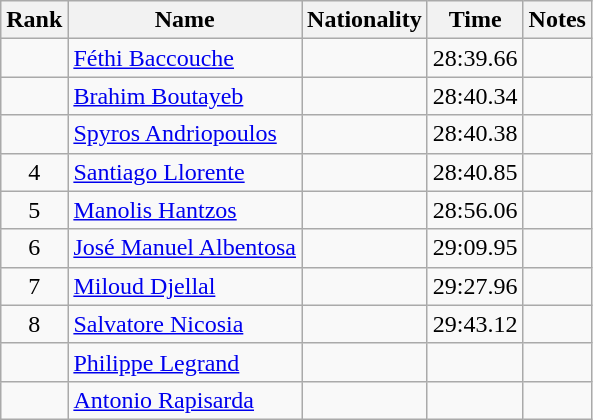<table class="wikitable sortable" style="text-align:center">
<tr>
<th>Rank</th>
<th>Name</th>
<th>Nationality</th>
<th>Time</th>
<th>Notes</th>
</tr>
<tr>
<td></td>
<td align=left><a href='#'>Féthi Baccouche</a></td>
<td align=left></td>
<td>28:39.66</td>
<td></td>
</tr>
<tr>
<td></td>
<td align=left><a href='#'>Brahim Boutayeb</a></td>
<td align=left></td>
<td>28:40.34</td>
<td></td>
</tr>
<tr>
<td></td>
<td align=left><a href='#'>Spyros Andriopoulos</a></td>
<td align=left></td>
<td>28:40.38</td>
<td></td>
</tr>
<tr>
<td>4</td>
<td align=left><a href='#'>Santiago Llorente</a></td>
<td align=left></td>
<td>28:40.85</td>
<td></td>
</tr>
<tr>
<td>5</td>
<td align=left><a href='#'>Manolis Hantzos</a></td>
<td align=left></td>
<td>28:56.06</td>
<td></td>
</tr>
<tr>
<td>6</td>
<td align=left><a href='#'>José Manuel Albentosa</a></td>
<td align=left></td>
<td>29:09.95</td>
<td></td>
</tr>
<tr>
<td>7</td>
<td align=left><a href='#'>Miloud Djellal</a></td>
<td align=left></td>
<td>29:27.96</td>
<td></td>
</tr>
<tr>
<td>8</td>
<td align=left><a href='#'>Salvatore Nicosia</a></td>
<td align=left></td>
<td>29:43.12</td>
<td></td>
</tr>
<tr>
<td></td>
<td align=left><a href='#'>Philippe Legrand</a></td>
<td align=left></td>
<td></td>
<td></td>
</tr>
<tr>
<td></td>
<td align=left><a href='#'>Antonio Rapisarda</a></td>
<td align=left></td>
<td></td>
<td></td>
</tr>
</table>
